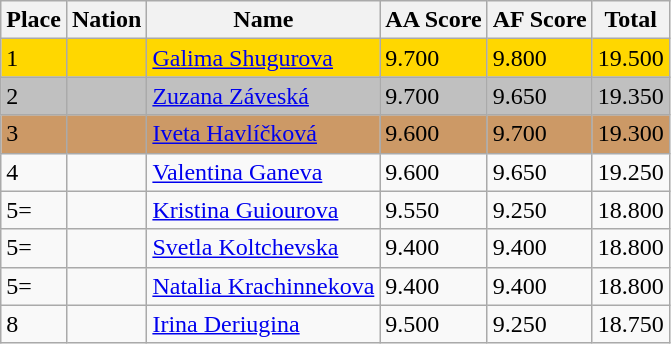<table class="wikitable">
<tr>
<th>Place</th>
<th>Nation</th>
<th>Name</th>
<th>AA Score</th>
<th>AF Score</th>
<th>Total</th>
</tr>
<tr bgcolor=gold>
<td>1</td>
<td></td>
<td><a href='#'>Galima Shugurova</a></td>
<td>9.700</td>
<td>9.800</td>
<td>19.500</td>
</tr>
<tr bgcolor=silver>
<td>2</td>
<td></td>
<td><a href='#'>Zuzana Záveská</a></td>
<td>9.700</td>
<td>9.650</td>
<td>19.350</td>
</tr>
<tr bgcolor=cc9966>
<td>3</td>
<td></td>
<td><a href='#'>Iveta Havlíčková</a></td>
<td>9.600</td>
<td>9.700</td>
<td>19.300</td>
</tr>
<tr>
<td>4</td>
<td></td>
<td><a href='#'>Valentina Ganeva</a></td>
<td>9.600</td>
<td>9.650</td>
<td>19.250</td>
</tr>
<tr>
<td>5=</td>
<td></td>
<td><a href='#'>Kristina Guiourova</a></td>
<td>9.550</td>
<td>9.250</td>
<td>18.800</td>
</tr>
<tr>
<td>5=</td>
<td></td>
<td><a href='#'>Svetla Koltchevska</a></td>
<td>9.400</td>
<td>9.400</td>
<td>18.800</td>
</tr>
<tr>
<td>5=</td>
<td></td>
<td><a href='#'>Natalia Krachinnekova</a></td>
<td>9.400</td>
<td>9.400</td>
<td>18.800</td>
</tr>
<tr>
<td>8</td>
<td></td>
<td><a href='#'>Irina Deriugina</a></td>
<td>9.500</td>
<td>9.250</td>
<td>18.750</td>
</tr>
</table>
